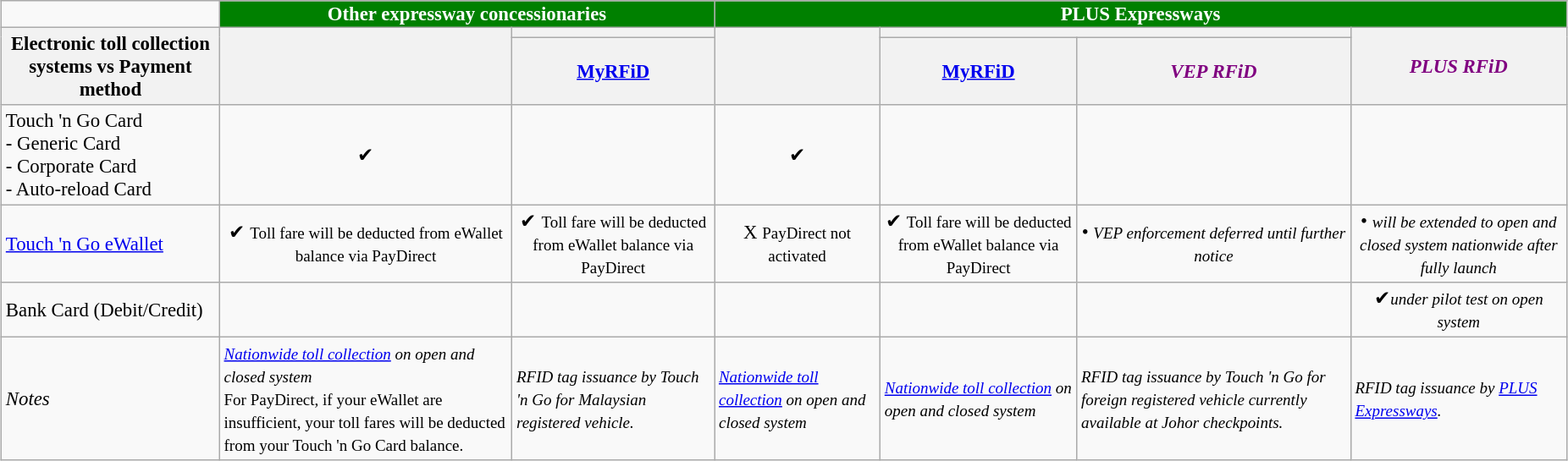<table class="wikitable sortable" style="margin-left:1em; margin-bottom:1em; color:black; font-size:95%;">
<tr>
<td></td>
<th colspan="2" ! style="padding:1px .5em; color:white; background-color:green;">Other expressway concessionaries</th>
<th colspan="5" ! style="padding:1px .5em; color:white; background-color:green;">PLUS Expressways</th>
</tr>
<tr>
<th rowspan="2">Electronic toll collection systems vs Payment method</th>
<th rowspan="2"><em></em> <em></em></th>
<th style="padding:1px .5em; color:purple;"><em></em></th>
<th rowspan="2"><em></em> <em></em></th>
<th colspan="2" ! style="padding:1px .5em; color:purple;"><em></em></th>
<th rowspan="2" ! style="padding:1px .5em; color:purple;"><em>PLUS RFiD</em></th>
</tr>
<tr>
<th style="padding:1px .5em; color:purple;"><em><a href='#'><span></em>MyRFiD<em></span></a></em></th>
<th style="padding:1px .5em; color:purple;"><em><a href='#'><span></em>MyRFiD<em></span></a></em></th>
<th style="padding:1px .5em; color:purple;"><em>VEP RFiD</em></th>
</tr>
<tr>
<td>Touch 'n Go Card <br>- Generic Card <br>- Corporate Card <br>- Auto-reload Card</td>
<td align=center>✔</td>
<td></td>
<td align=center>✔</td>
<td></td>
<td></td>
<td></td>
</tr>
<tr>
<td><a href='#'>Touch 'n Go eWallet</a></td>
<td align=center>✔ <small>Toll fare will be deducted from eWallet balance via PayDirect</small></td>
<td align=center>✔ <small>Toll fare will be deducted from eWallet balance via PayDirect</small></td>
<td align=center>X <small>PayDirect not activated</small></td>
<td align=center>✔ <small>Toll fare will be deducted from eWallet balance via PayDirect</small></td>
<td align=center>• <small><em>VEP enforcement deferred until further notice</em></small></td>
<td align=center>• <small><em>will be extended to open and closed system nationwide after fully launch</em></small></td>
</tr>
<tr>
<td>Bank Card (Debit/Credit)</td>
<td></td>
<td></td>
<td></td>
<td></td>
<td></td>
<td align=center>✔<small><em>under pilot test on open system</em></small></td>
</tr>
<tr>
<td><em>Notes</em></td>
<td><small><em><a href='#'>Nationwide toll collection</a> on open and closed system</em> <br>For PayDirect, if your eWallet are insufficient, your toll fares will be deducted from your Touch 'n Go Card balance.</small></td>
<td><small><em>RFID tag issuance by Touch 'n Go for Malaysian registered vehicle.</em></small></td>
<td><small><em><a href='#'>Nationwide toll collection</a> on open and closed system</em></small></td>
<td><small><em><a href='#'>Nationwide toll collection</a> on open and closed system</em></small></td>
<td><small><em>RFID tag issuance by Touch 'n Go for foreign registered vehicle currently available at Johor checkpoints.</em></small></td>
<td><small><em>RFID tag issuance by <a href='#'>PLUS Expressways</a>.</em></small></td>
</tr>
</table>
